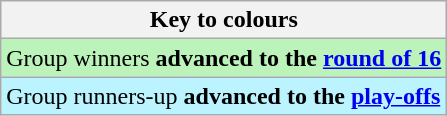<table class="wikitable">
<tr>
<th>Key to colours</th>
</tr>
<tr bgcolor=#BBF3BB>
<td>Group winners <strong>advanced to the <a href='#'>round of 16</a></strong></td>
</tr>
<tr bgcolor=#BBF3FF>
<td>Group runners-up <strong>advanced to the <a href='#'>play-offs</a></strong></td>
</tr>
</table>
